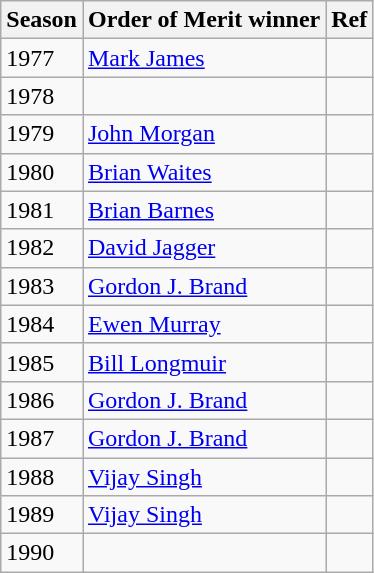<table class="wikitable">
<tr>
<th>Season</th>
<th>Order of Merit winner</th>
<th>Ref</th>
</tr>
<tr>
<td>1977</td>
<td><a href='#'>Mark James</a></td>
<td></td>
</tr>
<tr>
<td>1978</td>
<td></td>
<td></td>
</tr>
<tr>
<td>1979</td>
<td><a href='#'>John Morgan</a></td>
<td></td>
</tr>
<tr>
<td>1980</td>
<td><a href='#'>Brian Waites</a></td>
<td></td>
</tr>
<tr>
<td>1981</td>
<td><a href='#'>Brian Barnes</a></td>
<td></td>
</tr>
<tr>
<td>1982</td>
<td><a href='#'>David Jagger</a></td>
<td></td>
</tr>
<tr>
<td>1983</td>
<td><a href='#'>Gordon J. Brand</a></td>
<td></td>
</tr>
<tr>
<td>1984</td>
<td><a href='#'>Ewen Murray</a></td>
<td></td>
</tr>
<tr>
<td>1985</td>
<td><a href='#'>Bill Longmuir</a></td>
<td></td>
</tr>
<tr>
<td>1986</td>
<td><a href='#'>Gordon J. Brand</a></td>
<td></td>
</tr>
<tr>
<td>1987</td>
<td><a href='#'>Gordon J. Brand</a></td>
<td></td>
</tr>
<tr>
<td>1988</td>
<td><a href='#'>Vijay Singh</a></td>
<td></td>
</tr>
<tr>
<td>1989</td>
<td><a href='#'>Vijay Singh</a></td>
<td></td>
</tr>
<tr>
<td>1990</td>
<td></td>
<td></td>
</tr>
</table>
